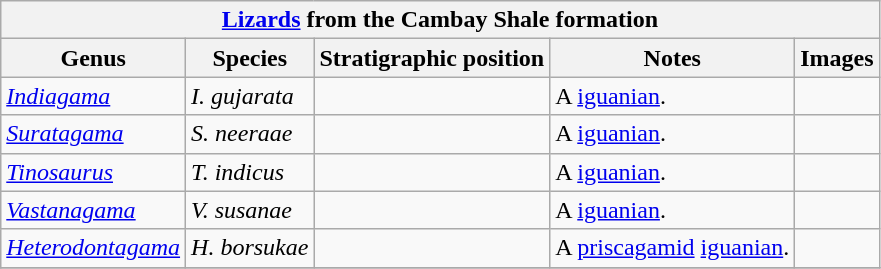<table class="wikitable" align="center">
<tr>
<th colspan="7" align="center"><strong><a href='#'>Lizards</a> from the Cambay Shale formation</strong></th>
</tr>
<tr>
<th>Genus</th>
<th>Species</th>
<th>Stratigraphic position</th>
<th>Notes</th>
<th>Images</th>
</tr>
<tr>
<td><em><a href='#'>Indiagama</a></em></td>
<td><em>I. gujarata</em></td>
<td></td>
<td>A <a href='#'>iguanian</a>.</td>
<td></td>
</tr>
<tr>
<td><em><a href='#'>Suratagama</a></em></td>
<td><em>S. neeraae</em></td>
<td></td>
<td>A <a href='#'>iguanian</a>.</td>
<td></td>
</tr>
<tr>
<td><em><a href='#'>Tinosaurus</a></em></td>
<td><em>T. indicus</em></td>
<td></td>
<td>A <a href='#'>iguanian</a>.</td>
<td></td>
</tr>
<tr>
<td><em><a href='#'>Vastanagama</a></em></td>
<td><em>V. susanae</em></td>
<td></td>
<td>A <a href='#'>iguanian</a>.</td>
<td></td>
</tr>
<tr>
<td><em><a href='#'>Heterodontagama</a></em></td>
<td><em>H. borsukae</em></td>
<td></td>
<td>A <a href='#'>priscagamid</a> <a href='#'>iguanian</a>.</td>
<td></td>
</tr>
<tr>
</tr>
</table>
